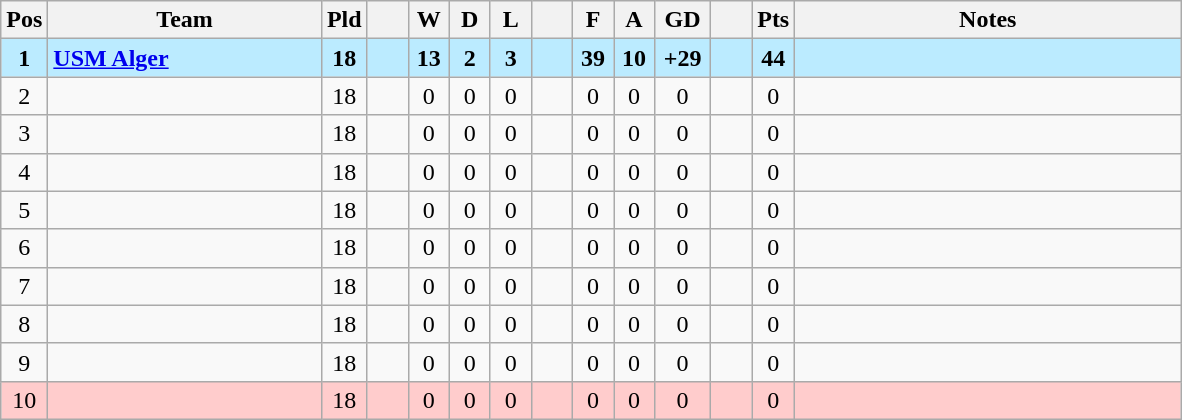<table class="wikitable" style="text-align: center;">
<tr>
<th width=20>Pos</th>
<th width=175>Team</th>
<th width=20>Pld</th>
<th width=20></th>
<th width=20>W</th>
<th width=20>D</th>
<th width=20>L</th>
<th width=20></th>
<th width=20>F</th>
<th width=20>A</th>
<th width=30>GD</th>
<th width=20></th>
<th width=20>Pts</th>
<th width=250>Notes</th>
</tr>
<tr style="background:#BBEBFF;">
<td><strong>1</strong></td>
<td align=left><strong><a href='#'>USM Alger</a></strong></td>
<td><strong>18</strong></td>
<td></td>
<td><strong>13</strong></td>
<td><strong>2</strong></td>
<td><strong>3</strong></td>
<td></td>
<td><strong>39</strong></td>
<td><strong>10</strong></td>
<td><strong>+29</strong></td>
<td></td>
<td><strong>44</strong></td>
<td></td>
</tr>
<tr>
<td>2</td>
<td align=left></td>
<td>18</td>
<td></td>
<td>0</td>
<td>0</td>
<td>0</td>
<td></td>
<td>0</td>
<td>0</td>
<td>0</td>
<td></td>
<td>0</td>
<td></td>
</tr>
<tr>
<td>3</td>
<td align=left></td>
<td>18</td>
<td></td>
<td>0</td>
<td>0</td>
<td>0</td>
<td></td>
<td>0</td>
<td>0</td>
<td>0</td>
<td></td>
<td>0</td>
<td></td>
</tr>
<tr>
<td>4</td>
<td align=left></td>
<td>18</td>
<td></td>
<td>0</td>
<td>0</td>
<td>0</td>
<td></td>
<td>0</td>
<td>0</td>
<td>0</td>
<td></td>
<td>0</td>
<td></td>
</tr>
<tr>
<td>5</td>
<td align=left></td>
<td>18</td>
<td></td>
<td>0</td>
<td>0</td>
<td>0</td>
<td></td>
<td>0</td>
<td>0</td>
<td>0</td>
<td></td>
<td>0</td>
<td></td>
</tr>
<tr>
<td>6</td>
<td align=left></td>
<td>18</td>
<td></td>
<td>0</td>
<td>0</td>
<td>0</td>
<td></td>
<td>0</td>
<td>0</td>
<td>0</td>
<td></td>
<td>0</td>
<td></td>
</tr>
<tr>
<td>7</td>
<td align=left></td>
<td>18</td>
<td></td>
<td>0</td>
<td>0</td>
<td>0</td>
<td></td>
<td>0</td>
<td>0</td>
<td>0</td>
<td></td>
<td>0</td>
<td></td>
</tr>
<tr>
<td>8</td>
<td align=left></td>
<td>18</td>
<td></td>
<td>0</td>
<td>0</td>
<td>0</td>
<td></td>
<td>0</td>
<td>0</td>
<td>0</td>
<td></td>
<td>0</td>
<td></td>
</tr>
<tr>
<td>9</td>
<td align=left></td>
<td>18</td>
<td></td>
<td>0</td>
<td>0</td>
<td>0</td>
<td></td>
<td>0</td>
<td>0</td>
<td>0</td>
<td></td>
<td>0</td>
<td></td>
</tr>
<tr style="background:#FFCCCC;">
<td>10</td>
<td align=left></td>
<td>18</td>
<td></td>
<td>0</td>
<td>0</td>
<td>0</td>
<td></td>
<td>0</td>
<td>0</td>
<td>0</td>
<td></td>
<td>0</td>
<td></td>
</tr>
</table>
